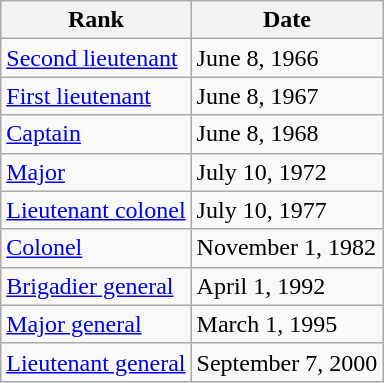<table class="wikitable">
<tr>
<th>Rank</th>
<th>Date</th>
</tr>
<tr>
<td> <a href='#'>Second lieutenant</a></td>
<td>June 8, 1966</td>
</tr>
<tr>
<td> <a href='#'>First lieutenant</a></td>
<td>June 8, 1967</td>
</tr>
<tr>
<td> <a href='#'>Captain</a></td>
<td>June 8, 1968</td>
</tr>
<tr>
<td> <a href='#'>Major</a></td>
<td>July 10, 1972</td>
</tr>
<tr>
<td> <a href='#'>Lieutenant colonel</a></td>
<td>July 10, 1977</td>
</tr>
<tr>
<td> <a href='#'>Colonel</a></td>
<td>November 1, 1982</td>
</tr>
<tr>
<td> <a href='#'>Brigadier general</a></td>
<td>April 1, 1992</td>
</tr>
<tr>
<td> <a href='#'>Major general</a></td>
<td>March 1, 1995</td>
</tr>
<tr>
<td> <a href='#'>Lieutenant general</a></td>
<td>September 7, 2000</td>
</tr>
</table>
